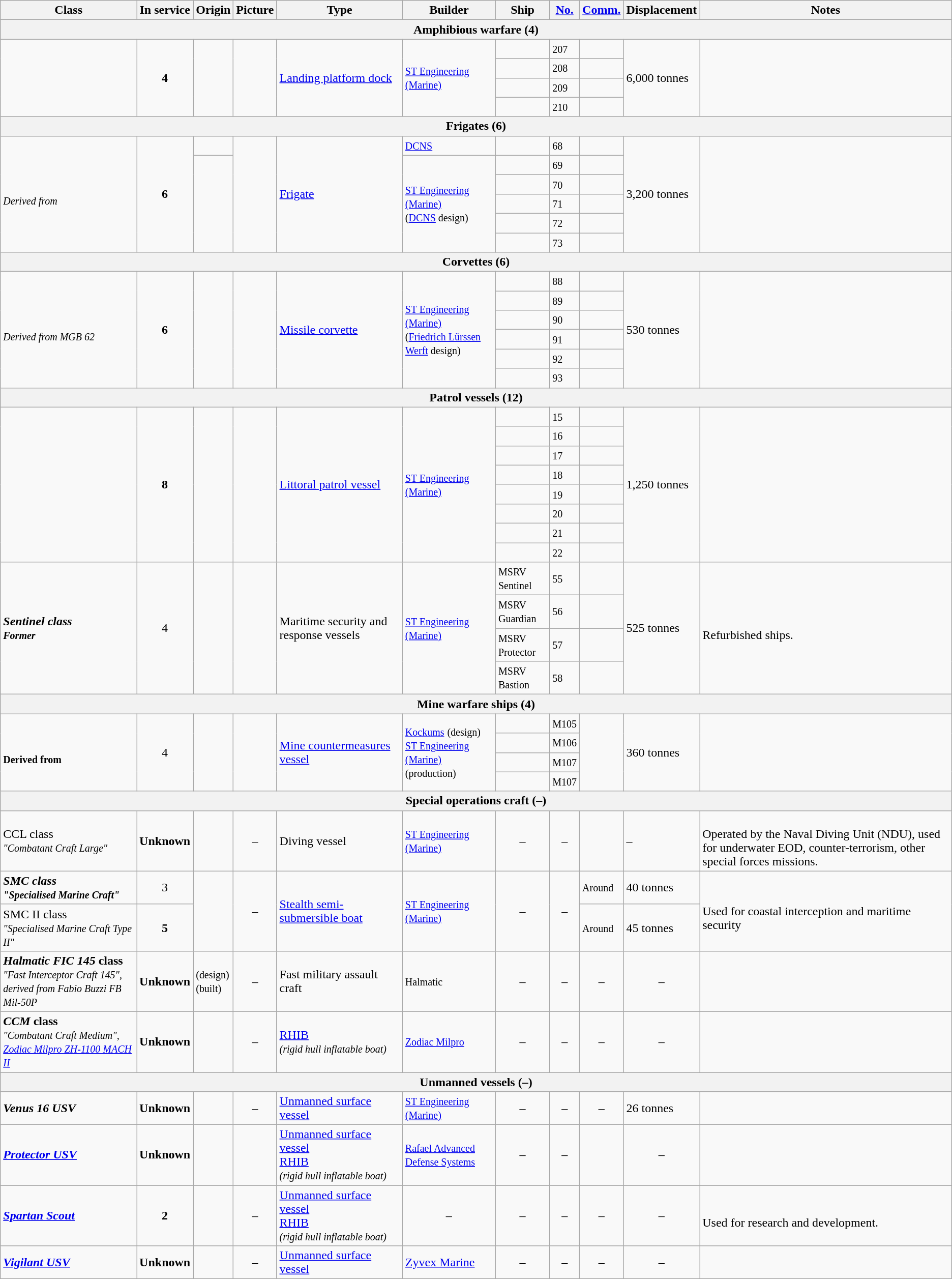<table class="wikitable">
<tr>
<th>Class</th>
<th>In service</th>
<th>Origin</th>
<th>Picture</th>
<th>Type</th>
<th>Builder</th>
<th>Ship</th>
<th><a href='#'>No.</a></th>
<th><a href='#'>Comm.</a></th>
<th>Displacement</th>
<th>Notes</th>
</tr>
<tr>
<th colspan="11">Amphibious warfare (4)</th>
</tr>
<tr>
<td rowspan="4"><strong></strong></td>
<td rowspan="4" style="text-align: center;"><strong>4</strong></td>
<td rowspan="4"></td>
<td rowspan="4"></td>
<td rowspan="4"><a href='#'>Landing platform dock</a></td>
<td rowspan="4"><small><a href='#'>ST Engineering (Marine)</a></small></td>
<td><small></small></td>
<td><small>207</small></td>
<td><small></small></td>
<td rowspan="4">6,000 tonnes</td>
<td rowspan="4"></td>
</tr>
<tr>
<td><small></small></td>
<td><small>208</small></td>
<td><small></small></td>
</tr>
<tr>
<td><small></small></td>
<td><small>209</small></td>
<td><small></small></td>
</tr>
<tr>
<td><small></small></td>
<td><small>210</small></td>
<td><small></small></td>
</tr>
<tr>
<th colspan="11">Frigates (6)</th>
</tr>
<tr>
<td rowspan="6"><strong></strong><br><small><em>Derived from </em></small></td>
<td rowspan="6" style="text-align: center;"><strong>6</strong></td>
<td></td>
<td rowspan="6"></td>
<td rowspan="6"><a href='#'>Frigate</a></td>
<td><a href='#'><small>DCNS</small></a></td>
<td><small></small></td>
<td><small>68</small></td>
<td><small></small></td>
<td rowspan="6">3,200 tonnes</td>
<td rowspan="6"></td>
</tr>
<tr>
<td rowspan="5"><br></td>
<td rowspan="5"><small><a href='#'>ST Engineering (Marine)</a></small><br><small>(<a href='#'>DCNS</a> design)</small></td>
<td><small></small></td>
<td><small>69</small></td>
<td><small></small></td>
</tr>
<tr>
<td><small></small></td>
<td><small>70</small></td>
<td><small></small></td>
</tr>
<tr>
<td><small></small></td>
<td><small>71</small></td>
<td><small></small></td>
</tr>
<tr>
<td><small></small></td>
<td><small>72</small></td>
<td><small></small></td>
</tr>
<tr>
<td><small></small></td>
<td><small>73</small></td>
<td><small></small></td>
</tr>
<tr>
<th colspan="11">Corvettes (6)</th>
</tr>
<tr>
<td rowspan="6"><strong></strong><br><small><em>Derived from MGB 62</em></small></td>
<td rowspan="6" style="text-align: center;"><strong>6</strong></td>
<td rowspan="6"><br></td>
<td rowspan="6"></td>
<td rowspan="6"><a href='#'>Missile corvette</a></td>
<td rowspan="6"><small><a href='#'>ST Engineering (Marine)</a></small><br><small>(<a href='#'>Friedrich Lürssen Werft</a> design)</small></td>
<td><small></small></td>
<td><small>88</small></td>
<td><small></small></td>
<td rowspan="6">530 tonnes</td>
<td rowspan="6"></td>
</tr>
<tr>
<td><small></small></td>
<td><small>89</small></td>
<td><small></small></td>
</tr>
<tr>
<td><small></small></td>
<td><small>90</small></td>
<td><small></small></td>
</tr>
<tr>
<td><small></small></td>
<td><small>91</small></td>
<td><small></small></td>
</tr>
<tr>
<td><small></small></td>
<td><small>92</small></td>
<td><small></small></td>
</tr>
<tr>
<td><small></small></td>
<td><small>93</small></td>
<td><small></small></td>
</tr>
<tr>
<th colspan="11">Patrol vessels (12)</th>
</tr>
<tr>
<td rowspan="8"><strong></strong></td>
<td rowspan="8" style="text-align: center;"><strong>8</strong></td>
<td rowspan="8"></td>
<td rowspan="8"></td>
<td rowspan="8"><a href='#'>Littoral patrol vessel</a></td>
<td rowspan="8"><small><a href='#'>ST Engineering (Marine)</a></small></td>
<td><small></small></td>
<td><small>15</small></td>
<td><small></small></td>
<td rowspan="8">1,250 tonnes</td>
<td rowspan="8"></td>
</tr>
<tr>
<td><small></small></td>
<td><small>16</small></td>
<td><small></small></td>
</tr>
<tr>
<td><small></small></td>
<td><small>17</small></td>
<td><small></small></td>
</tr>
<tr>
<td><small></small></td>
<td><small>18</small></td>
<td><small></small></td>
</tr>
<tr>
<td><small></small></td>
<td><small>19</small></td>
<td><small></small></td>
</tr>
<tr>
<td><small></small></td>
<td><small>20</small></td>
<td><small></small></td>
</tr>
<tr>
<td><small></small></td>
<td><small>21</small></td>
<td><small></small></td>
</tr>
<tr>
<td><small></small></td>
<td><small>22</small></td>
<td><small></small></td>
</tr>
<tr>
<td rowspan="4"><strong><em>Sentinel<em> class<strong><br><small></em>Former <em></small></td>
<td rowspan="4" style="text-align: center;"></strong>4<strong></td>
<td rowspan="4"></td>
<td rowspan="4"></td>
<td rowspan="4">Maritime security and response vessels</td>
<td rowspan="4"><small><a href='#'>ST Engineering (Marine)</a></small></td>
<td><small>MSRV </em>Sentinel<em></small></td>
<td><small>55</small></td>
<td><small></small></td>
<td rowspan="4">525 tonnes</td>
<td rowspan="4"><br>Refurbished ships.</td>
</tr>
<tr>
<td><small>MSRV </em>Guardian<em></small></td>
<td><small>56</small></td>
<td><small></small></td>
</tr>
<tr>
<td><small>MSRV </em>Protector<em></small></td>
<td><small>57</small></td>
<td><small></small></td>
</tr>
<tr>
<td><small>MSRV </em>Bastion<em></small></td>
<td><small>58</small></td>
<td><small></small></td>
</tr>
<tr>
<th colspan="11">Mine warfare ships (4)</th>
</tr>
<tr>
<td rowspan="4"></strong><strong><br><small></em>Derived from <em></small></td>
<td rowspan="4" style="text-align: center;"></strong>4<strong></td>
<td rowspan="4"><br></td>
<td rowspan="4"></td>
<td rowspan="4"><a href='#'>Mine countermeasures vessel</a></td>
<td rowspan="4"><small><a href='#'>Kockums</a></small> <small>(design)</small><br><small><a href='#'>ST Engineering (Marine)</a> (production)</small></td>
<td><small></small></td>
<td><small>M105</small></td>
<td rowspan="4"><small></small></td>
<td rowspan="4">360 tonnes</td>
<td rowspan="4"></td>
</tr>
<tr>
<td><small></small></td>
<td><small>M106</small></td>
</tr>
<tr>
<td><small></small></td>
<td><small>M107</small></td>
</tr>
<tr>
<td><small></small></td>
<td><small>M107</small></td>
</tr>
<tr>
<th colspan="11">Special operations craft (–)</th>
</tr>
<tr>
<td></em></strong>CCL</em>  class</strong><br><small><em>"Combatant Craft Large"</em></small></td>
<td style="text-align: center;"><strong>Unknown</strong></td>
<td></td>
<td style="text-align: center;">–</td>
<td>Diving vessel</td>
<td><small><a href='#'>ST Engineering (Marine)</a></small></td>
<td style="text-align: center;">–</td>
<td style="text-align: center;">–</td>
<td><small></small></td>
<td>–</td>
<td><br>Operated by the Naval Diving Unit (NDU), used for underwater EOD, counter-terrorism, other special forces missions.</td>
</tr>
<tr>
<td><strong><em>SMC<em> class<strong><br><small></em>"Specialised Marine Craft"<em></small></td>
<td style="text-align: center;"></strong>3<strong></td>
<td rowspan="2"></td>
<td rowspan="2" style="text-align: center;">–</td>
<td rowspan="2"><a href='#'>Stealth semi-submersible boat</a></td>
<td rowspan="2"><small><a href='#'>ST Engineering (Marine)</a></small></td>
<td rowspan="2" style="text-align: center;">–</td>
<td rowspan="2" style="text-align: center;">–</td>
<td><small>Around </small></td>
<td>40 tonnes</td>
<td rowspan="2"><br>Used for coastal interception and maritime security</td>
</tr>
<tr>
<td></em></strong>SMC II</em> class</strong><br><small><em>"Specialised Marine Craft Type II"</em></small></td>
<td style="text-align: center;"><strong>5</strong></td>
<td><small>Around </small></td>
<td>45 tonnes</td>
</tr>
<tr>
<td><strong><em>Halmatic FIC 145</em></strong> <strong>class</strong><br><em><small>"Fast Interceptor Craft 145", derived from Fabio Buzzi FB Mil-50P</small></em></td>
<td style="text-align: center;"><strong>Unknown</strong></td>
<td> <small>(design)</small><br> <small>(built)</small></td>
<td style="text-align: center;">–</td>
<td>Fast military assault craft</td>
<td><small>Halmatic</small></td>
<td style="text-align: center;">–</td>
<td style="text-align: center;">–</td>
<td style="text-align: center;">–</td>
<td style="text-align: center;">–</td>
<td></td>
</tr>
<tr>
<td><strong><em>CCM</em></strong> <strong>class</strong><br><em><small>"Combatant Craft Medium",</small></em><br><em><small><a href='#'>Zodiac Milpro ZH-1100 MACH II</a></small></em></td>
<td style="text-align: center;"><strong>Unknown</strong></td>
<td></td>
<td style="text-align: center;">–</td>
<td><a href='#'>RHIB</a><br><small><em>(rigid hull inflatable boat)</em></small></td>
<td><small><a href='#'>Zodiac Milpro</a></small></td>
<td style="text-align: center;">–</td>
<td style="text-align: center;">–</td>
<td style="text-align: center;">–</td>
<td style="text-align: center;">–</td>
<td></td>
</tr>
<tr>
<th colspan="11"><strong>Unmanned vessels (–)</strong></th>
</tr>
<tr>
<td><strong><em>Venus 16 USV</em></strong></td>
<td style="text-align: center;"><strong>Unknown</strong></td>
<td></td>
<td style="text-align: center;">–</td>
<td><a href='#'>Unmanned surface vessel</a></td>
<td><small><a href='#'>ST Engineering (Marine)</a></small></td>
<td style="text-align: center;">–</td>
<td style="text-align: center;">–</td>
<td style="text-align: center;">–</td>
<td>26 tonnes</td>
<td></td>
</tr>
<tr>
<td><strong><em><a href='#'>Protector USV</a></em></strong></td>
<td style="text-align: center;"><strong>Unknown</strong></td>
<td></td>
<td></td>
<td><a href='#'>Unmanned surface vessel</a><br><a href='#'>RHIB</a><br><small><em>(rigid hull inflatable boat)</em></small></td>
<td><a href='#'><small>Rafael Advanced Defense Systems</small></a></td>
<td style="text-align: center;">–</td>
<td style="text-align: center;">–</td>
<td><small></small></td>
<td style="text-align: center;">–</td>
<td></td>
</tr>
<tr>
<td><strong><em><a href='#'>Spartan Scout</a></em></strong></td>
<td style="text-align: center;"><strong>2</strong></td>
<td></td>
<td style="text-align: center;">–</td>
<td><a href='#'>Unmanned surface vessel</a><br><a href='#'>RHIB</a><br><small><em>(rigid hull inflatable boat)</em></small></td>
<td style="text-align: center;">–</td>
<td style="text-align: center;">–</td>
<td style="text-align: center;">–</td>
<td style="text-align: center;">–</td>
<td style="text-align: center;">–</td>
<td><br>Used for research and development.</td>
</tr>
<tr>
<td><a href='#'><strong><em>Vigilant USV</em></strong></a></td>
<td style="text-align: center;"><strong>Unknown</strong></td>
<td></td>
<td style="text-align: center;">–</td>
<td><a href='#'>Unmanned surface vessel</a></td>
<td><a href='#'>Zyvex Marine</a></td>
<td style="text-align: center;">–</td>
<td style="text-align: center;">–</td>
<td style="text-align: center;">–</td>
<td style="text-align: center;">–</td>
<td></td>
</tr>
</table>
